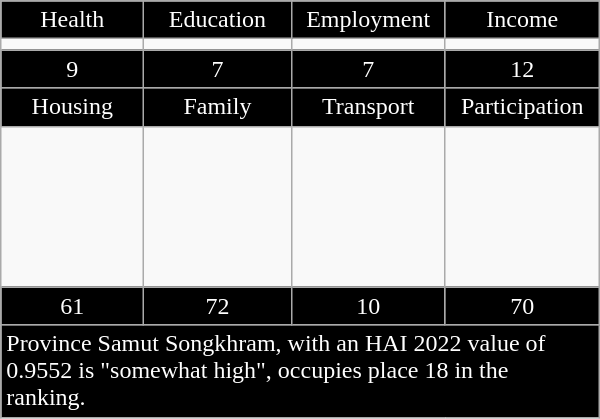<table class="wikitable floatright" style="width:400px;">
<tr>
<td style="text-align:center; width:100px; background:black; color:white;">Health</td>
<td style="text-align:center; width:100px; background:black; color:white;">Education</td>
<td style="text-align:center; width:100px; background:black; color:white;">Employment</td>
<td style="text-align:center; width:100px; background:black; color:white;">Income</td>
</tr>
<tr>
<td></td>
<td></td>
<td></td>
<td></td>
</tr>
<tr>
<td style="text-align:center; background:black; color:white;">9</td>
<td style="text-align:center; background:black; color:white;">7</td>
<td style="text-align:center; background:black; color:white;">7</td>
<td style="text-align:center; background:black; color:white;">12</td>
</tr>
<tr>
<td style="text-align:center; background:black; color:white;">Housing</td>
<td style="text-align:center; background:black; color:white;">Family</td>
<td style="text-align:center; background:black; color:white;">Transport</td>
<td style="text-align:center; background:black; color:white;">Participation</td>
</tr>
<tr>
<td style="height:100px;"></td>
<td></td>
<td></td>
<td></td>
</tr>
<tr>
<td style="text-align:center; background:black; color:white;">61</td>
<td style="text-align:center; background:black; color:white;">72</td>
<td style="text-align:center; background:black; color:white;">10</td>
<td style="text-align:center; background:black; color:white;">70</td>
</tr>
<tr>
<td colspan="4"; style="background:black; color:white;">Province Samut Songkhram, with an HAI 2022 value of 0.9552 is "somewhat high", occupies place 18 in the ranking.</td>
</tr>
</table>
